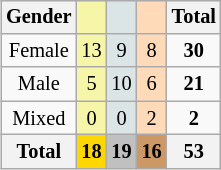<table class=wikitable style=font-size:85%;float:right;text-align:center>
<tr>
<th>Gender</th>
<td bgcolor=F7F6A8></td>
<td bgcolor=DCE5E5></td>
<td bgcolor=FFDAB9></td>
<th>Total</th>
</tr>
<tr>
<td>Female</td>
<td bgcolor=F7F6A8>13</td>
<td bgcolor=DCE5E5>9</td>
<td bgcolor=FFDAB9>8</td>
<td><strong>30</strong></td>
</tr>
<tr>
<td>Male</td>
<td bgcolor=F7F6A8>5</td>
<td bgcolor=DCE5E5>10</td>
<td bgcolor=FFDAB9>6</td>
<td><strong>21</strong></td>
</tr>
<tr>
<td>Mixed</td>
<td bgcolor=F7F6A8>0</td>
<td bgcolor=DCE5E5>0</td>
<td bgcolor=FFDAB9>2</td>
<td><strong>2</strong></td>
</tr>
<tr>
<th>Total</th>
<th style=background:gold>18</th>
<th style=background:silver>19</th>
<th style=background:#c96>16</th>
<th>53</th>
</tr>
</table>
